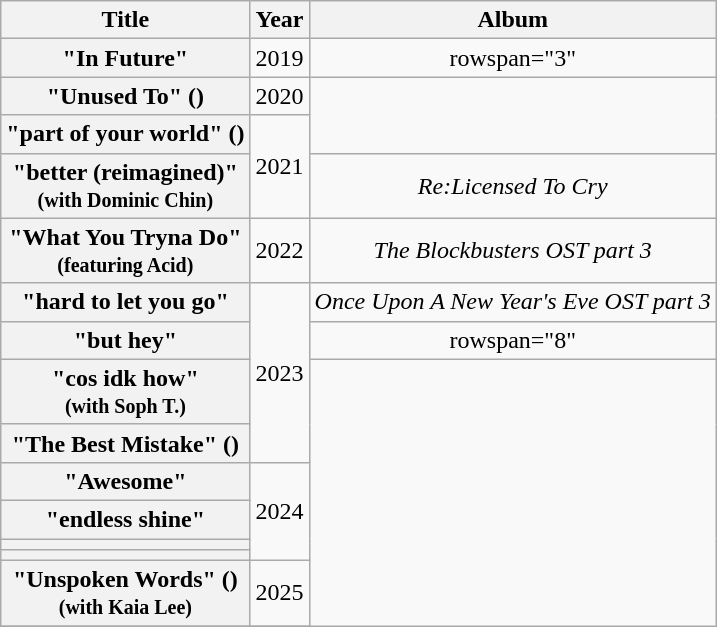<table class="wikitable plainrowheaders" style="text-align:center;">
<tr>
<th scope="col">Title</th>
<th scope="col">Year</th>
<th scope="col">Album</th>
</tr>
<tr>
<th scope="row">"In Future" </th>
<td>2019</td>
<td>rowspan="3" </td>
</tr>
<tr>
<th scope="row">"Unused To" ()</th>
<td>2020</td>
</tr>
<tr>
<th scope="row">"part of your world" ()</th>
<td rowspan="2">2021</td>
</tr>
<tr>
<th scope="row">"better (reimagined)"<br><small>(with Dominic Chin)</small></th>
<td><em>Re:Licensed To Cry</em></td>
</tr>
<tr>
<th scope="row">"What You Tryna Do"<br><small>(featuring Acid)</small></th>
<td>2022</td>
<td><em>The Blockbusters OST part 3</em></td>
</tr>
<tr>
<th scope="row">"hard to let you go"</th>
<td rowspan="4">2023</td>
<td><em>Once Upon A New Year's Eve OST part 3</em></td>
</tr>
<tr>
<th scope="row">"but hey"</th>
<td>rowspan="8" </td>
</tr>
<tr>
<th scope="row">"cos idk how"<br><small>(with Soph T.)</small></th>
</tr>
<tr>
<th scope="row">"The Best Mistake" ()</th>
</tr>
<tr>
<th scope="row">"Awesome"</th>
<td rowspan="4">2024</td>
</tr>
<tr>
<th scope="row">"endless shine"</th>
</tr>
<tr>
<th scope="row"></th>
</tr>
<tr>
<th scope="row"></th>
</tr>
<tr>
<th scope="row">"Unspoken Words" ()<br><small>(with Kaia Lee)</small></th>
<td rowspan="1">2025</td>
</tr>
<tr>
</tr>
</table>
